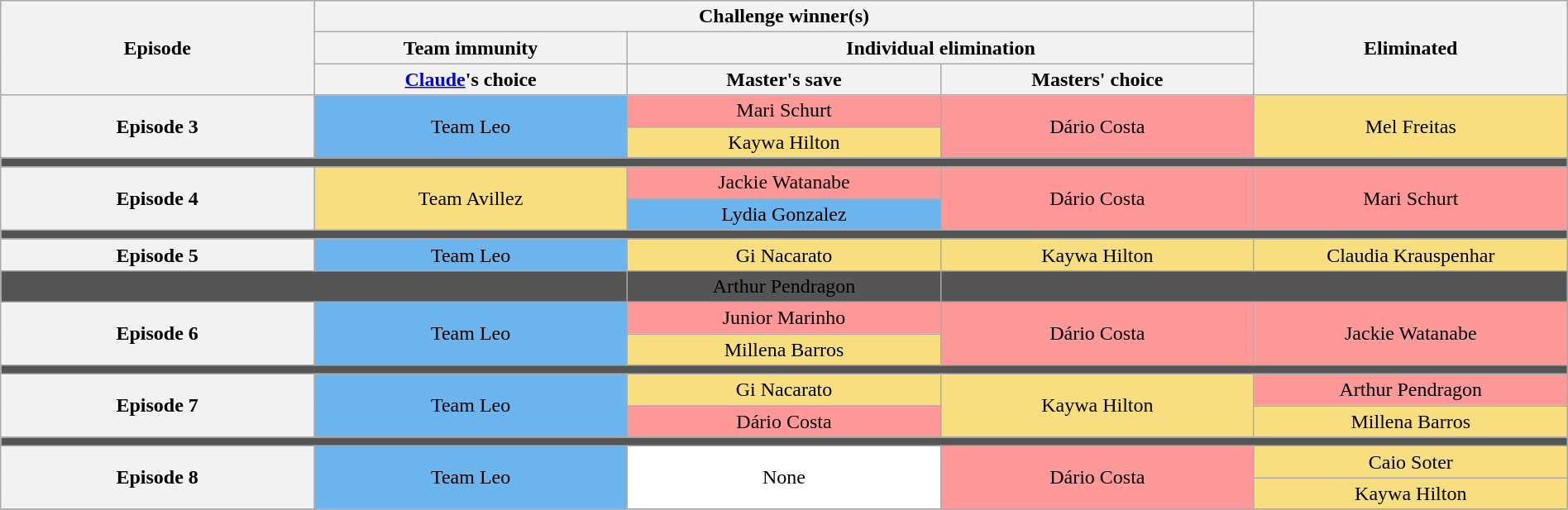<table class="wikitable" style="text-align:center; width:100%;">
<tr>
<th scope="col" width="20.0%" rowspan=3>Episode</th>
<th scope="col" width="60.0%" colspan=3>Challenge winner(s)</th>
<th scope="col" width="20.0%" rowspan=3>Eliminated</th>
</tr>
<tr>
<th scope="col" width="20.0%" colspan=1>Team immunity</th>
<th scope="col" width="40.0%" colspan=2>Individual elimination</th>
</tr>
<tr>
<th scope="col" width="20.0%"><a href='#'>Claude</a>'s choice</th>
<th scope="col" width="20.0%">Master's save</th>
<th scope="col" width="20.0%">Masters' choice</th>
</tr>
<tr>
<th rowspan=2>Episode 3<br></th>
<td rowspan=2 bgcolor=6CB4EE>Team Leo</td>
<td bgcolor=FF9999>Mari Schurt</td>
<td rowspan=2 bgcolor=FF9999>Dário Costa</td>
<td rowspan=2 bgcolor=F8DE7E>Mel Freitas</td>
</tr>
<tr>
<td bgcolor=F8DE7E>Kaywa Hilton</td>
</tr>
<tr>
<td colspan=5 bgcolor=555555></td>
</tr>
<tr>
<th rowspan=2>Episode 4<br></th>
<td rowspan=2 bgcolor=F8DE7E>Team Avillez</td>
<td bgcolor=FF9999>Jackie Watanabe</td>
<td rowspan=2 bgcolor=FF9999>Dário Costa</td>
<td rowspan=2 bgcolor=FF9999>Mari Schurt</td>
</tr>
<tr>
<td bgcolor=6CB4EE>Lydia Gonzalez</td>
</tr>
<tr>
<td colspan=5 bgcolor=555555></td>
</tr>
<tr>
<th rowspan=2>Episode 5<br></th>
<td rowspan=2 bgcolor=6CB4EE>Team Leo</td>
<td bgcolor=F8DE7E>Gi Nacarato</td>
<td rowspan=2 bgcolor=F8DE7E>Kaywa Hilton</td>
<td rowspan=2 bgcolor=F8DE7E>Claudia Krauspenhar</td>
</tr>
<tr>
<td rowspan=2 bgcolor=FF9999>Arthur Pendragon</td>
</tr>
<tr>
<td colspan=5 bgcolor=555555></td>
</tr>
<tr>
<th rowspan=2>Episode 6<br></th>
<td rowspan=2 bgcolor=6CB4EE>Team Leo</td>
<td bgcolor=FF9999>Junior Marinho</td>
<td rowspan=2 bgcolor=FF9999>Dário Costa</td>
<td rowspan=2 bgcolor=FF9999>Jackie Watanabe</td>
</tr>
<tr>
<td bgcolor=F8DE7E>Millena Barros</td>
</tr>
<tr>
<td colspan=5 bgcolor=555555></td>
</tr>
<tr>
<th rowspan=2>Episode 7<br></th>
<td rowspan=2 bgcolor=6CB4EE>Team Leo</td>
<td bgcolor=F8DE7E>Gi Nacarato</td>
<td rowspan=2 bgcolor=F8DE7E>Kaywa Hilton</td>
<td bgcolor=FF9999>Arthur Pendragon</td>
</tr>
<tr>
<td bgcolor=FF9999>Dário Costa</td>
<td bgcolor=F8DE7E>Millena Barros</td>
</tr>
<tr>
<td colspan=5 bgcolor=555555></td>
</tr>
<tr>
<th rowspan=2>Episode 8<br></th>
<td rowspan=2 bgcolor=6CB4EE>Team Leo</td>
<td rowspan=2 bgcolor=FFFFFF>None</td>
<td rowspan=2 bgcolor=FF9999>Dário Costa</td>
<td bgcolor=F8DE7E>Caio Soter</td>
</tr>
<tr>
<td bgcolor=F8DE7E>Kaywa Hilton</td>
</tr>
<tr>
</tr>
</table>
